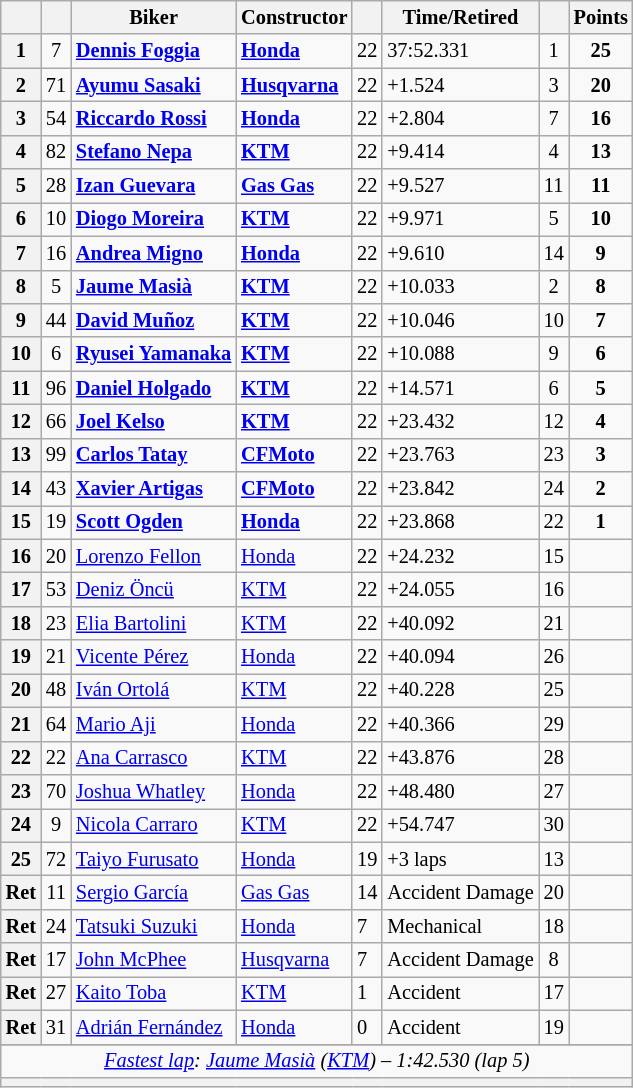<table class="wikitable sortable" style="font-size: 85%;">
<tr>
<th scope="col"></th>
<th scope="col"></th>
<th scope="col">Biker</th>
<th scope="col">Constructor</th>
<th scope="col" class="unsortable"></th>
<th scope="col" class="unsortable">Time/Retired</th>
<th scope="col"></th>
<th scope="col">Points</th>
</tr>
<tr>
<th scope="row">1</th>
<td align="center">7</td>
<td> <strong><a href='#'>Dennis Foggia</a></strong></td>
<td><strong><a href='#'>Honda</a></strong></td>
<td>22</td>
<td>37:52.331</td>
<td align="center">1</td>
<td align="center"><strong>25</strong></td>
</tr>
<tr>
<th scope="row">2</th>
<td align="center">71</td>
<td> <strong><a href='#'>Ayumu Sasaki</a></strong></td>
<td><strong><a href='#'>Husqvarna</a></strong></td>
<td>22</td>
<td>+1.524</td>
<td align="center">3</td>
<td align="center"><strong>20</strong></td>
</tr>
<tr>
<th scope="row">3</th>
<td align="center">54</td>
<td> <strong><a href='#'>Riccardo Rossi</a></strong></td>
<td><strong><a href='#'>Honda</a></strong></td>
<td>22</td>
<td>+2.804</td>
<td align="center">7</td>
<td align="center"><strong>16</strong></td>
</tr>
<tr>
<th scope="row">4</th>
<td align="center">82</td>
<td> <strong><a href='#'>Stefano Nepa</a></strong></td>
<td><strong><a href='#'>KTM</a></strong></td>
<td>22</td>
<td>+9.414</td>
<td align="center">4</td>
<td align="center"><strong>13</strong></td>
</tr>
<tr>
<th scope="row">5</th>
<td align="center">28</td>
<td> <strong><a href='#'>Izan Guevara</a></strong></td>
<td><strong><a href='#'>Gas Gas</a></strong></td>
<td>22</td>
<td>+9.527</td>
<td align="center">11</td>
<td align="center"><strong>11</strong></td>
</tr>
<tr>
<th scope="row">6</th>
<td align="center">10</td>
<td> <strong><a href='#'>Diogo Moreira</a></strong></td>
<td><strong><a href='#'>KTM</a></strong></td>
<td>22</td>
<td>+9.971</td>
<td align="center">5</td>
<td align="center"><strong>10</strong></td>
</tr>
<tr>
<th scope="row">7</th>
<td align="center">16</td>
<td> <strong><a href='#'>Andrea Migno</a></strong></td>
<td><strong><a href='#'>Honda</a></strong></td>
<td>22</td>
<td>+9.610</td>
<td align="center">14</td>
<td align="center"><strong>9</strong></td>
</tr>
<tr>
<th scope="row">8</th>
<td align="center">5</td>
<td> <strong><a href='#'>Jaume Masià</a></strong></td>
<td><strong><a href='#'>KTM</a></strong></td>
<td>22</td>
<td>+10.033</td>
<td align="center">2</td>
<td align="center"><strong>8</strong></td>
</tr>
<tr>
<th scope="row">9</th>
<td align="center">44</td>
<td> <strong><a href='#'>David Muñoz</a></strong></td>
<td><strong><a href='#'>KTM</a></strong></td>
<td>22</td>
<td>+10.046</td>
<td align="center">10</td>
<td align="center"><strong>7</strong></td>
</tr>
<tr>
<th scope="row">10</th>
<td align="center">6</td>
<td> <strong><a href='#'>Ryusei Yamanaka</a></strong></td>
<td><strong><a href='#'>KTM</a></strong></td>
<td>22</td>
<td>+10.088</td>
<td align="center">9</td>
<td align="center"><strong>6</strong></td>
</tr>
<tr>
<th scope="row">11</th>
<td align="center">96</td>
<td> <strong><a href='#'>Daniel Holgado</a></strong></td>
<td><strong><a href='#'>KTM</a></strong></td>
<td>22</td>
<td>+14.571</td>
<td align="center">6</td>
<td align="center"><strong>5</strong></td>
</tr>
<tr>
<th scope="row">12</th>
<td align="center">66</td>
<td> <strong><a href='#'>Joel Kelso</a></strong></td>
<td><strong><a href='#'>KTM</a></strong></td>
<td>22</td>
<td>+23.432</td>
<td align="center">12</td>
<td align="center"><strong>4</strong></td>
</tr>
<tr>
<th scope="row">13</th>
<td align="center">99</td>
<td> <strong><a href='#'>Carlos Tatay</a></strong></td>
<td><strong><a href='#'>CFMoto</a></strong></td>
<td>22</td>
<td>+23.763</td>
<td align="center">23</td>
<td align="center"><strong>3</strong></td>
</tr>
<tr>
<th scope="row">14</th>
<td align="center">43</td>
<td> <strong><a href='#'>Xavier Artigas</a></strong></td>
<td><strong><a href='#'>CFMoto</a></strong></td>
<td>22</td>
<td>+23.842</td>
<td align="center">24</td>
<td align="center"><strong>2</strong></td>
</tr>
<tr>
<th scope="row">15</th>
<td align="center">19</td>
<td> <strong><a href='#'>Scott Ogden</a></strong></td>
<td><strong><a href='#'>Honda</a></strong></td>
<td>22</td>
<td>+23.868</td>
<td align="center">22</td>
<td align="center"><strong>1</strong></td>
</tr>
<tr>
<th scope="row">16</th>
<td align="center">20</td>
<td> <a href='#'>Lorenzo Fellon</a></td>
<td><a href='#'>Honda</a></td>
<td>22</td>
<td>+24.232</td>
<td align="center">15</td>
<td></td>
</tr>
<tr>
<th scope="row">17</th>
<td align="center">53</td>
<td> <a href='#'>Deniz Öncü</a></td>
<td><a href='#'>KTM</a></td>
<td>22</td>
<td>+24.055</td>
<td align="center">16</td>
<td></td>
</tr>
<tr>
<th scope="row">18</th>
<td align="center">23</td>
<td> <a href='#'>Elia Bartolini</a></td>
<td><a href='#'>KTM</a></td>
<td>22</td>
<td>+40.092</td>
<td align="center">21</td>
<td></td>
</tr>
<tr>
<th scope="row">19</th>
<td align="center">21</td>
<td> <a href='#'>Vicente Pérez</a></td>
<td><a href='#'>Honda</a></td>
<td>22</td>
<td>+40.094</td>
<td align="center">26</td>
<td></td>
</tr>
<tr>
<th scope="row">20</th>
<td align="center">48</td>
<td> <a href='#'>Iván Ortolá</a></td>
<td><a href='#'>KTM</a></td>
<td>22</td>
<td>+40.228</td>
<td align="center">25</td>
<td></td>
</tr>
<tr>
<th scope="row">21</th>
<td align="center">64</td>
<td> <a href='#'>Mario Aji</a></td>
<td><a href='#'>Honda</a></td>
<td>22</td>
<td>+40.366</td>
<td align="center">29</td>
<td></td>
</tr>
<tr>
<th scope="row">22</th>
<td align="center">22</td>
<td> <a href='#'>Ana Carrasco</a></td>
<td><a href='#'>KTM</a></td>
<td>22</td>
<td>+43.876</td>
<td align="center">28</td>
<td></td>
</tr>
<tr>
<th scope="row">23</th>
<td align="center">70</td>
<td> <a href='#'>Joshua Whatley</a></td>
<td><a href='#'>Honda</a></td>
<td>22</td>
<td>+48.480</td>
<td align="center">27</td>
<td></td>
</tr>
<tr>
<th scope="row">24</th>
<td align="center">9</td>
<td> <a href='#'>Nicola Carraro</a></td>
<td><a href='#'>KTM</a></td>
<td>22</td>
<td>+54.747</td>
<td align="center">30</td>
<td></td>
</tr>
<tr>
<th scope="row">25</th>
<td align="center">72</td>
<td> <a href='#'>Taiyo Furusato</a></td>
<td><a href='#'>Honda</a></td>
<td>19</td>
<td>+3 laps</td>
<td align="center">13</td>
<td></td>
</tr>
<tr>
<th scope="row">Ret</th>
<td align="center">11</td>
<td> <a href='#'>Sergio García</a></td>
<td><a href='#'>Gas Gas</a></td>
<td>14</td>
<td>Accident Damage</td>
<td align="center">20</td>
<td></td>
</tr>
<tr>
<th scope="row">Ret</th>
<td align="center">24</td>
<td> <a href='#'>Tatsuki Suzuki</a></td>
<td><a href='#'>Honda</a></td>
<td>7</td>
<td>Mechanical</td>
<td align="center">18</td>
<td></td>
</tr>
<tr>
<th scope="row">Ret</th>
<td align="center">17</td>
<td> <a href='#'>John McPhee</a></td>
<td><a href='#'>Husqvarna</a></td>
<td>7</td>
<td>Accident Damage</td>
<td align="center">8</td>
<td></td>
</tr>
<tr>
<th scope="row">Ret</th>
<td align="center">27</td>
<td> <a href='#'>Kaito Toba</a></td>
<td><a href='#'>KTM</a></td>
<td>1</td>
<td>Accident</td>
<td align="center">17</td>
<td align="center"></td>
</tr>
<tr>
<th scope="row">Ret</th>
<td align="center">31</td>
<td> <a href='#'>Adrián Fernández</a></td>
<td><a href='#'>Honda</a></td>
<td>0</td>
<td>Accident</td>
<td align="center">19</td>
<td></td>
</tr>
<tr>
</tr>
<tr class="sortbottom">
<td colspan="8" style="text-align:center"><em><a href='#'>Fastest lap</a>:  <a href='#'>Jaume Masià</a> (<a href='#'>KTM</a>) – 1:42.530 (lap 5)</em></td>
</tr>
<tr>
<th colspan=8></th>
</tr>
</table>
